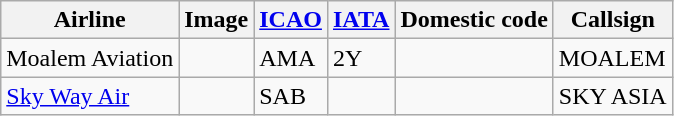<table class="wikitable sortable">
<tr valign="middle">
<th>Airline</th>
<th>Image</th>
<th><a href='#'>ICAO</a></th>
<th><a href='#'>IATA</a></th>
<th>Domestic code</th>
<th>Callsign</th>
</tr>
<tr>
<td>Moalem Aviation</td>
<td></td>
<td>AMA</td>
<td>2Y</td>
<td></td>
<td>MOALEM</td>
</tr>
<tr>
<td><a href='#'>Sky Way Air</a></td>
<td></td>
<td>SAB</td>
<td></td>
<td></td>
<td>SKY ASIA</td>
</tr>
</table>
